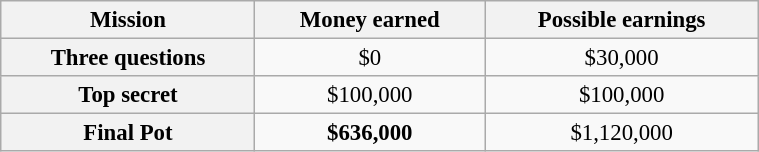<table class="wikitable plainrowheaders floatright" style="font-size: 95%; margin: 10px; text-align: center;" align="right" width="40%">
<tr>
<th scope="col">Mission</th>
<th scope="col">Money earned</th>
<th scope="col">Possible earnings</th>
</tr>
<tr>
<th scope="row">Three questions</th>
<td>$0</td>
<td>$30,000</td>
</tr>
<tr>
<th scope="row">Top secret</th>
<td>$100,000</td>
<td>$100,000</td>
</tr>
<tr>
<th scope="row"><strong><span>Final Pot</span></strong></th>
<td><strong><span>$636,000</span></strong></td>
<td>$1,120,000</td>
</tr>
</table>
